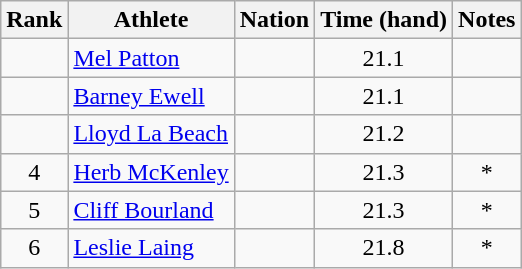<table class="wikitable sortable" style="text-align:center">
<tr>
<th>Rank</th>
<th>Athlete</th>
<th>Nation</th>
<th>Time (hand)</th>
<th>Notes</th>
</tr>
<tr>
<td></td>
<td align=left><a href='#'>Mel Patton</a></td>
<td align=left></td>
<td>21.1</td>
<td></td>
</tr>
<tr>
<td></td>
<td align=left><a href='#'>Barney Ewell</a></td>
<td align=left></td>
<td>21.1</td>
<td></td>
</tr>
<tr>
<td></td>
<td align=left><a href='#'>Lloyd La Beach</a></td>
<td align=left></td>
<td>21.2</td>
<td></td>
</tr>
<tr>
<td>4</td>
<td align=left><a href='#'>Herb McKenley</a></td>
<td align=left></td>
<td>21.3</td>
<td>*</td>
</tr>
<tr>
<td>5</td>
<td align=left><a href='#'>Cliff Bourland</a></td>
<td align=left></td>
<td>21.3</td>
<td>*</td>
</tr>
<tr>
<td>6</td>
<td align=left><a href='#'>Leslie Laing</a></td>
<td align=left></td>
<td>21.8</td>
<td>*</td>
</tr>
</table>
